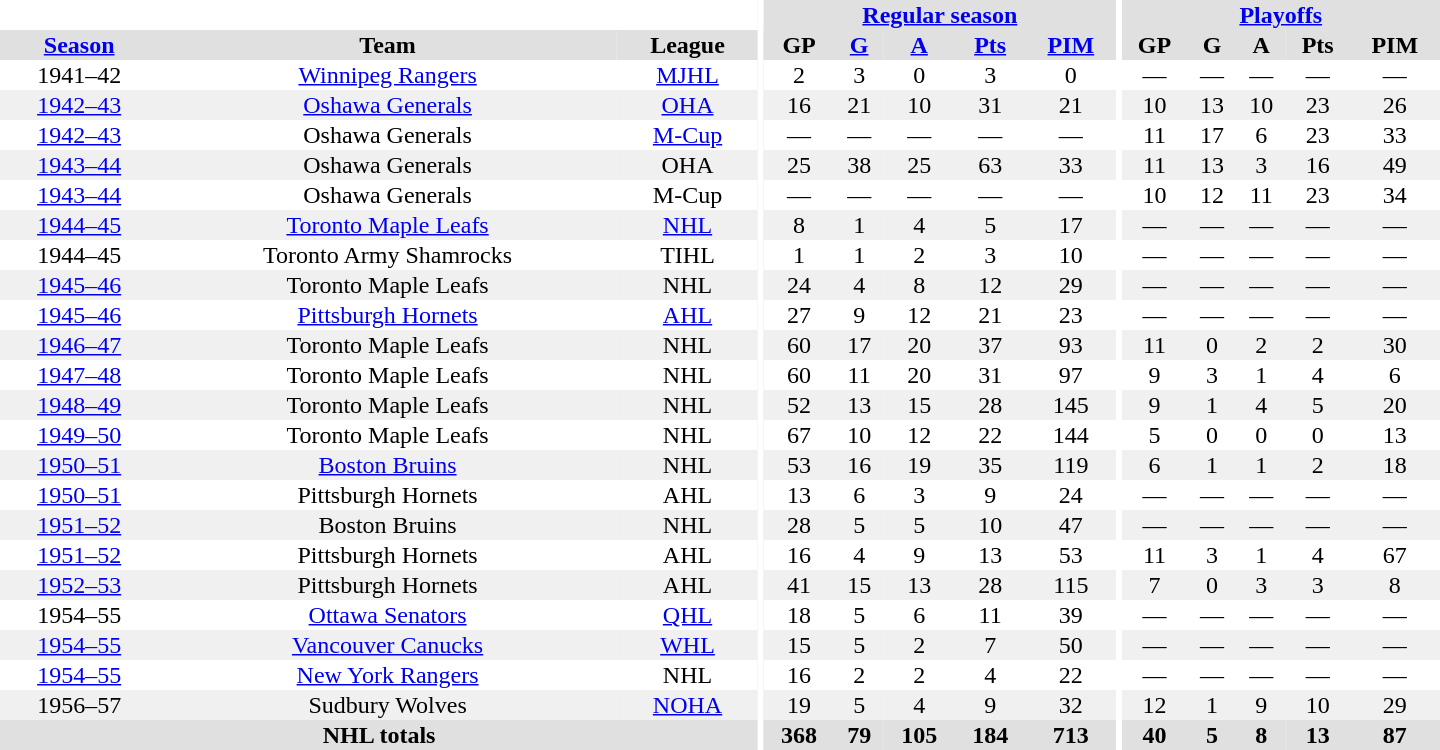<table border="0" cellpadding="1" cellspacing="0" style="text-align:center; width:60em">
<tr bgcolor="#e0e0e0">
<th colspan="3" bgcolor="#ffffff"></th>
<th rowspan="100" bgcolor="#ffffff"></th>
<th colspan="5"><a href='#'>Regular season</a></th>
<th rowspan="100" bgcolor="#ffffff"></th>
<th colspan="5"><a href='#'>Playoffs</a></th>
</tr>
<tr bgcolor="#e0e0e0">
<th><a href='#'>Season</a></th>
<th>Team</th>
<th>League</th>
<th>GP</th>
<th><a href='#'>G</a></th>
<th><a href='#'>A</a></th>
<th><a href='#'>Pts</a></th>
<th><a href='#'>PIM</a></th>
<th>GP</th>
<th>G</th>
<th>A</th>
<th>Pts</th>
<th>PIM</th>
</tr>
<tr>
<td>1941–42</td>
<td><a href='#'>Winnipeg Rangers</a></td>
<td><a href='#'>MJHL</a></td>
<td>2</td>
<td>3</td>
<td>0</td>
<td>3</td>
<td>0</td>
<td>—</td>
<td>—</td>
<td>—</td>
<td>—</td>
<td>—</td>
</tr>
<tr bgcolor="#f0f0f0">
<td><a href='#'>1942–43</a></td>
<td><a href='#'>Oshawa Generals</a></td>
<td><a href='#'>OHA</a></td>
<td>16</td>
<td>21</td>
<td>10</td>
<td>31</td>
<td>21</td>
<td>10</td>
<td>13</td>
<td>10</td>
<td>23</td>
<td>26</td>
</tr>
<tr>
<td><a href='#'>1942–43</a></td>
<td>Oshawa Generals</td>
<td><a href='#'>M-Cup</a></td>
<td>—</td>
<td>—</td>
<td>—</td>
<td>—</td>
<td>—</td>
<td>11</td>
<td>17</td>
<td>6</td>
<td>23</td>
<td>33</td>
</tr>
<tr bgcolor="#f0f0f0">
<td><a href='#'>1943–44</a></td>
<td>Oshawa Generals</td>
<td>OHA</td>
<td>25</td>
<td>38</td>
<td>25</td>
<td>63</td>
<td>33</td>
<td>11</td>
<td>13</td>
<td>3</td>
<td>16</td>
<td>49</td>
</tr>
<tr>
<td><a href='#'>1943–44</a></td>
<td>Oshawa Generals</td>
<td>M-Cup</td>
<td>—</td>
<td>—</td>
<td>—</td>
<td>—</td>
<td>—</td>
<td>10</td>
<td>12</td>
<td>11</td>
<td>23</td>
<td>34</td>
</tr>
<tr bgcolor="#f0f0f0">
<td><a href='#'>1944–45</a></td>
<td><a href='#'>Toronto Maple Leafs</a></td>
<td><a href='#'>NHL</a></td>
<td>8</td>
<td>1</td>
<td>4</td>
<td>5</td>
<td>17</td>
<td>—</td>
<td>—</td>
<td>—</td>
<td>—</td>
<td>—</td>
</tr>
<tr>
<td>1944–45</td>
<td>Toronto Army Shamrocks</td>
<td>TIHL</td>
<td>1</td>
<td>1</td>
<td>2</td>
<td>3</td>
<td>10</td>
<td>—</td>
<td>—</td>
<td>—</td>
<td>—</td>
<td>—</td>
</tr>
<tr bgcolor="#f0f0f0">
<td><a href='#'>1945–46</a></td>
<td>Toronto Maple Leafs</td>
<td>NHL</td>
<td>24</td>
<td>4</td>
<td>8</td>
<td>12</td>
<td>29</td>
<td>—</td>
<td>—</td>
<td>—</td>
<td>—</td>
<td>—</td>
</tr>
<tr>
<td><a href='#'>1945–46</a></td>
<td><a href='#'>Pittsburgh Hornets</a></td>
<td><a href='#'>AHL</a></td>
<td>27</td>
<td>9</td>
<td>12</td>
<td>21</td>
<td>23</td>
<td>—</td>
<td>—</td>
<td>—</td>
<td>—</td>
<td>—</td>
</tr>
<tr bgcolor="#f0f0f0">
<td><a href='#'>1946–47</a></td>
<td>Toronto Maple Leafs</td>
<td>NHL</td>
<td>60</td>
<td>17</td>
<td>20</td>
<td>37</td>
<td>93</td>
<td>11</td>
<td>0</td>
<td>2</td>
<td>2</td>
<td>30</td>
</tr>
<tr>
<td><a href='#'>1947–48</a></td>
<td>Toronto Maple Leafs</td>
<td>NHL</td>
<td>60</td>
<td>11</td>
<td>20</td>
<td>31</td>
<td>97</td>
<td>9</td>
<td>3</td>
<td>1</td>
<td>4</td>
<td>6</td>
</tr>
<tr bgcolor="#f0f0f0">
<td><a href='#'>1948–49</a></td>
<td>Toronto Maple Leafs</td>
<td>NHL</td>
<td>52</td>
<td>13</td>
<td>15</td>
<td>28</td>
<td>145</td>
<td>9</td>
<td>1</td>
<td>4</td>
<td>5</td>
<td>20</td>
</tr>
<tr>
<td><a href='#'>1949–50</a></td>
<td>Toronto Maple Leafs</td>
<td>NHL</td>
<td>67</td>
<td>10</td>
<td>12</td>
<td>22</td>
<td>144</td>
<td>5</td>
<td>0</td>
<td>0</td>
<td>0</td>
<td>13</td>
</tr>
<tr bgcolor="#f0f0f0">
<td><a href='#'>1950–51</a></td>
<td><a href='#'>Boston Bruins</a></td>
<td>NHL</td>
<td>53</td>
<td>16</td>
<td>19</td>
<td>35</td>
<td>119</td>
<td>6</td>
<td>1</td>
<td>1</td>
<td>2</td>
<td>18</td>
</tr>
<tr>
<td><a href='#'>1950–51</a></td>
<td>Pittsburgh Hornets</td>
<td>AHL</td>
<td>13</td>
<td>6</td>
<td>3</td>
<td>9</td>
<td>24</td>
<td>—</td>
<td>—</td>
<td>—</td>
<td>—</td>
<td>—</td>
</tr>
<tr bgcolor="#f0f0f0">
<td><a href='#'>1951–52</a></td>
<td>Boston Bruins</td>
<td>NHL</td>
<td>28</td>
<td>5</td>
<td>5</td>
<td>10</td>
<td>47</td>
<td>—</td>
<td>—</td>
<td>—</td>
<td>—</td>
<td>—</td>
</tr>
<tr>
<td><a href='#'>1951–52</a></td>
<td>Pittsburgh Hornets</td>
<td>AHL</td>
<td>16</td>
<td>4</td>
<td>9</td>
<td>13</td>
<td>53</td>
<td>11</td>
<td>3</td>
<td>1</td>
<td>4</td>
<td>67</td>
</tr>
<tr bgcolor="#f0f0f0">
<td><a href='#'>1952–53</a></td>
<td>Pittsburgh Hornets</td>
<td>AHL</td>
<td>41</td>
<td>15</td>
<td>13</td>
<td>28</td>
<td>115</td>
<td>7</td>
<td>0</td>
<td>3</td>
<td>3</td>
<td>8</td>
</tr>
<tr>
<td>1954–55</td>
<td><a href='#'>Ottawa Senators</a></td>
<td><a href='#'>QHL</a></td>
<td>18</td>
<td>5</td>
<td>6</td>
<td>11</td>
<td>39</td>
<td>—</td>
<td>—</td>
<td>—</td>
<td>—</td>
<td>—</td>
</tr>
<tr bgcolor="#f0f0f0">
<td><a href='#'>1954–55</a></td>
<td><a href='#'>Vancouver Canucks</a></td>
<td><a href='#'>WHL</a></td>
<td>15</td>
<td>5</td>
<td>2</td>
<td>7</td>
<td>50</td>
<td>—</td>
<td>—</td>
<td>—</td>
<td>—</td>
<td>—</td>
</tr>
<tr>
<td><a href='#'>1954–55</a></td>
<td><a href='#'>New York Rangers</a></td>
<td>NHL</td>
<td>16</td>
<td>2</td>
<td>2</td>
<td>4</td>
<td>22</td>
<td>—</td>
<td>—</td>
<td>—</td>
<td>—</td>
<td>—</td>
</tr>
<tr bgcolor="#f0f0f0">
<td>1956–57</td>
<td>Sudbury Wolves</td>
<td><a href='#'>NOHA</a></td>
<td>19</td>
<td>5</td>
<td>4</td>
<td>9</td>
<td>32</td>
<td>12</td>
<td>1</td>
<td>9</td>
<td>10</td>
<td>29</td>
</tr>
<tr bgcolor="#e0e0e0">
<th colspan="3">NHL totals</th>
<th>368</th>
<th>79</th>
<th>105</th>
<th>184</th>
<th>713</th>
<th>40</th>
<th>5</th>
<th>8</th>
<th>13</th>
<th>87</th>
</tr>
</table>
